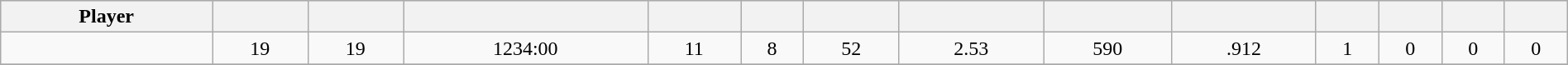<table class="wikitable sortable" style="width:100%;">
<tr style="text-align:center; background:#ddd;">
<th>Player</th>
<th></th>
<th></th>
<th></th>
<th></th>
<th></th>
<th></th>
<th></th>
<th></th>
<th></th>
<th></th>
<th></th>
<th></th>
<th></th>
</tr>
<tr align=center>
<td></td>
<td>19</td>
<td>19</td>
<td>1234:00</td>
<td>11</td>
<td>8</td>
<td>52</td>
<td>2.53</td>
<td>590</td>
<td>.912</td>
<td>1</td>
<td>0</td>
<td>0</td>
<td>0</td>
</tr>
<tr>
</tr>
</table>
